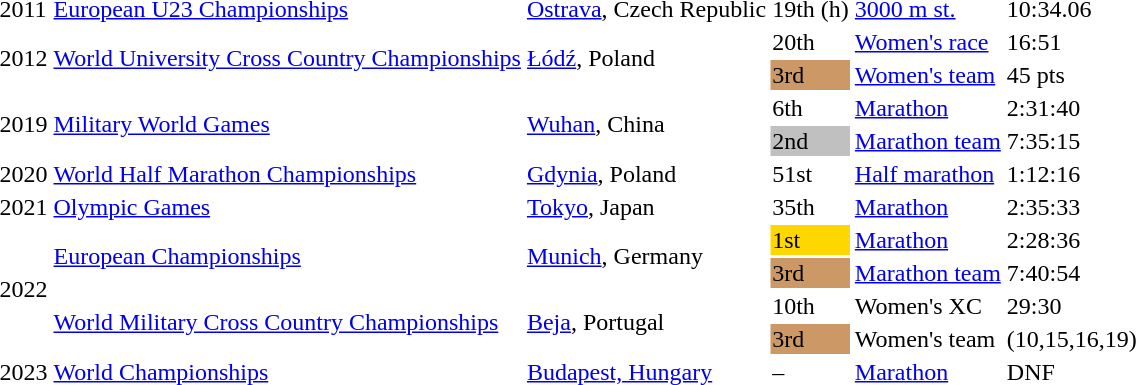<table>
<tr>
<td>2011</td>
<td><a href='#'>European U23 Championships</a></td>
<td><a href='#'>Ostrava</a>, Czech Republic</td>
<td>19th (h)</td>
<td><a href='#'>3000 m st.</a></td>
<td>10:34.06</td>
</tr>
<tr>
<td rowspan=2>2012</td>
<td rowspan=2><a href='#'>World University Cross Country Championships</a></td>
<td rowspan=2><a href='#'>Łódź</a>, Poland</td>
<td>20th</td>
<td><a href='#'>Women's race</a></td>
<td>16:51</td>
</tr>
<tr>
<td bgcolor=cc9966>3rd</td>
<td><a href='#'>Women's team</a></td>
<td>45 pts</td>
</tr>
<tr>
<td rowspan=2>2019</td>
<td rowspan=2><a href='#'>Military World Games</a></td>
<td rowspan=2><a href='#'>Wuhan</a>, China</td>
<td>6th</td>
<td><a href='#'>Marathon</a></td>
<td>2:31:40</td>
</tr>
<tr>
<td bgcolor=silver>2nd</td>
<td><a href='#'>Marathon team</a></td>
<td>7:35:15</td>
</tr>
<tr>
<td>2020</td>
<td><a href='#'>World Half Marathon Championships</a></td>
<td><a href='#'>Gdynia</a>, Poland</td>
<td>51st</td>
<td><a href='#'>Half marathon</a></td>
<td>1:12:16 </td>
</tr>
<tr>
<td>2021</td>
<td><a href='#'>Olympic Games</a></td>
<td><a href='#'>Tokyo</a>, Japan</td>
<td>35th</td>
<td><a href='#'>Marathon</a></td>
<td>2:35:33</td>
</tr>
<tr>
<td rowspan=4>2022</td>
<td rowspan=2><a href='#'>European Championships</a></td>
<td rowspan=2><a href='#'>Munich</a>, Germany</td>
<td bgcolor=gold>1st</td>
<td><a href='#'>Marathon</a></td>
<td>2:28:36 </td>
</tr>
<tr>
<td bgcolor=cc9966>3rd</td>
<td><a href='#'>Marathon team</a></td>
<td>7:40:54</td>
</tr>
<tr>
<td rowspan=2><a href='#'>World Military Cross Country Championships</a></td>
<td rowspan=2><a href='#'>Beja</a>, Portugal</td>
<td>10th</td>
<td>Women's XC</td>
<td>29:30</td>
</tr>
<tr>
<td bgcolor=cc9966>3rd</td>
<td>Women's team</td>
<td>(10,15,16,19)</td>
</tr>
<tr>
<td>2023</td>
<td><a href='#'>World Championships</a></td>
<td><a href='#'>Budapest, Hungary</a></td>
<td>–</td>
<td><a href='#'>Marathon</a></td>
<td>DNF</td>
</tr>
</table>
